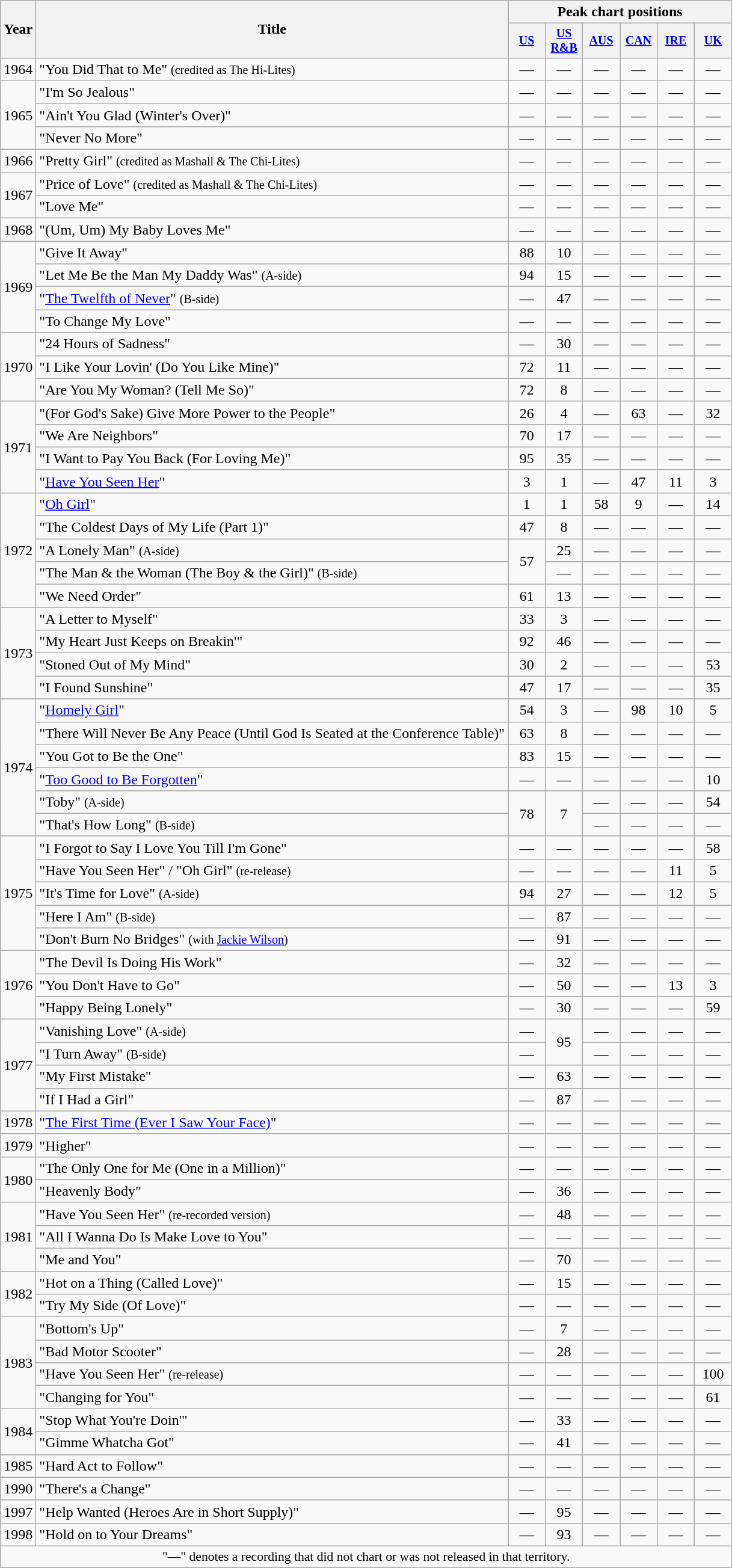<table class="wikitable" style="text-align:center;">
<tr>
<th rowspan="2">Year</th>
<th rowspan="2">Title</th>
<th colspan="6">Peak chart positions</th>
</tr>
<tr style="font-size:smaller;">
<th width="35"><a href='#'>US</a><br></th>
<th width="35"><a href='#'>US R&B</a><br></th>
<th width="35"><a href='#'>AUS</a><br></th>
<th width="35"><a href='#'>CAN</a><br></th>
<th width="35"><a href='#'>IRE</a><br></th>
<th width="35"><a href='#'>UK</a><br></th>
</tr>
<tr>
<td rowspan="1">1964</td>
<td align="left">"You Did That to Me" <small>(credited as The Hi-Lites)</small></td>
<td>—</td>
<td>—</td>
<td>—</td>
<td>—</td>
<td>—</td>
<td>—</td>
</tr>
<tr>
<td rowspan="3">1965</td>
<td align="left">"I'm So Jealous"</td>
<td>—</td>
<td>—</td>
<td>—</td>
<td>—</td>
<td>—</td>
<td>—</td>
</tr>
<tr>
<td align="left">"Ain't You Glad (Winter's Over)"</td>
<td>—</td>
<td>—</td>
<td>—</td>
<td>—</td>
<td>—</td>
<td>—</td>
</tr>
<tr>
<td align="left">"Never No More"</td>
<td>—</td>
<td>—</td>
<td>—</td>
<td>—</td>
<td>—</td>
<td>—</td>
</tr>
<tr>
<td rowspan="1">1966</td>
<td align="left">"Pretty Girl" <small>(credited as Mashall & The Chi-Lites)</small></td>
<td>—</td>
<td>—</td>
<td>—</td>
<td>—</td>
<td>—</td>
<td>—</td>
</tr>
<tr>
<td rowspan="2">1967</td>
<td align="left">"Price of Love" <small>(credited as Mashall & The Chi-Lites)</small></td>
<td>—</td>
<td>—</td>
<td>—</td>
<td>—</td>
<td>—</td>
<td>—</td>
</tr>
<tr>
<td align="left">"Love Me"</td>
<td>—</td>
<td>—</td>
<td>—</td>
<td>—</td>
<td>—</td>
<td>—</td>
</tr>
<tr>
<td rowspan="1">1968</td>
<td align="left">"(Um, Um) My Baby Loves Me"</td>
<td>—</td>
<td>—</td>
<td>—</td>
<td>—</td>
<td>—</td>
<td>—</td>
</tr>
<tr>
<td rowspan="4">1969</td>
<td align="left">"Give It Away"</td>
<td>88</td>
<td>10</td>
<td>—</td>
<td>—</td>
<td>—</td>
<td>—</td>
</tr>
<tr>
<td align="left">"Let Me Be the Man My Daddy Was" <small>(A-side)</small></td>
<td>94</td>
<td>15</td>
<td>—</td>
<td>—</td>
<td>—</td>
<td>—</td>
</tr>
<tr>
<td align="left">"<a href='#'>The Twelfth of Never</a>" <small>(B-side)</small></td>
<td>—</td>
<td>47</td>
<td>—</td>
<td>—</td>
<td>—</td>
<td>—</td>
</tr>
<tr>
<td align="left">"To Change My Love"</td>
<td>—</td>
<td>—</td>
<td>—</td>
<td>—</td>
<td>—</td>
<td>—</td>
</tr>
<tr>
<td rowspan="3">1970</td>
<td align="left">"24 Hours of Sadness"</td>
<td>—</td>
<td>30</td>
<td>—</td>
<td>—</td>
<td>—</td>
<td>—</td>
</tr>
<tr>
<td align="left">"I Like Your Lovin' (Do You Like Mine)"</td>
<td>72</td>
<td>11</td>
<td>—</td>
<td>—</td>
<td>—</td>
<td>—</td>
</tr>
<tr>
<td align="left">"Are You My Woman? (Tell Me So)"</td>
<td>72</td>
<td>8</td>
<td>—</td>
<td>—</td>
<td>—</td>
<td>—</td>
</tr>
<tr>
<td rowspan="4">1971</td>
<td align="left">"(For God's Sake) Give More Power to the People"</td>
<td>26</td>
<td>4</td>
<td>—</td>
<td>63</td>
<td>—</td>
<td>32</td>
</tr>
<tr>
<td align="left">"We Are Neighbors"</td>
<td>70</td>
<td>17</td>
<td>—</td>
<td>—</td>
<td>—</td>
<td>—</td>
</tr>
<tr>
<td align="left">"I Want to Pay You Back (For Loving Me)"</td>
<td>95</td>
<td>35</td>
<td>—</td>
<td>—</td>
<td>—</td>
<td>—</td>
</tr>
<tr>
<td align="left">"<a href='#'>Have You Seen Her</a>"</td>
<td>3</td>
<td>1</td>
<td>—</td>
<td>47</td>
<td>11</td>
<td>3</td>
</tr>
<tr>
<td rowspan="5">1972</td>
<td align="left">"<a href='#'>Oh Girl</a>"</td>
<td>1</td>
<td>1</td>
<td>58</td>
<td>9</td>
<td>—</td>
<td>14</td>
</tr>
<tr>
<td align="left">"The Coldest Days of My Life (Part 1)"</td>
<td>47</td>
<td>8</td>
<td>—</td>
<td>—</td>
<td>—</td>
<td>—</td>
</tr>
<tr>
<td align="left">"A Lonely Man" <small>(A-side)</small></td>
<td rowspan="2">57</td>
<td>25</td>
<td>—</td>
<td>—</td>
<td>—</td>
<td>—</td>
</tr>
<tr>
<td align="left">"The Man & the Woman (The Boy & the Girl)" <small>(B-side)</small></td>
<td>—</td>
<td>—</td>
<td>—</td>
<td>—</td>
<td>—</td>
</tr>
<tr>
<td align="left">"We Need Order"</td>
<td>61</td>
<td>13</td>
<td>—</td>
<td>—</td>
<td>—</td>
<td>—</td>
</tr>
<tr>
<td rowspan="4">1973</td>
<td align="left">"A Letter to Myself"</td>
<td>33</td>
<td>3</td>
<td>—</td>
<td>—</td>
<td>—</td>
<td>—</td>
</tr>
<tr>
<td align="left">"My Heart Just Keeps on Breakin'"</td>
<td>92</td>
<td>46</td>
<td>—</td>
<td>—</td>
<td>—</td>
<td>—</td>
</tr>
<tr>
<td align="left">"Stoned Out of My Mind"</td>
<td>30</td>
<td>2</td>
<td>—</td>
<td>—</td>
<td>—</td>
<td>53</td>
</tr>
<tr>
<td align="left">"I Found Sunshine"</td>
<td>47</td>
<td>17</td>
<td>—</td>
<td>—</td>
<td>—</td>
<td>35</td>
</tr>
<tr>
<td rowspan="6">1974</td>
<td align="left">"<a href='#'>Homely Girl</a>"</td>
<td>54</td>
<td>3</td>
<td>—</td>
<td>98</td>
<td>10</td>
<td>5</td>
</tr>
<tr>
<td align="left">"There Will Never Be Any Peace (Until God Is Seated at the Conference Table)"</td>
<td>63</td>
<td>8</td>
<td>—</td>
<td>—</td>
<td>—</td>
<td>—</td>
</tr>
<tr>
<td align="left">"You Got to Be the One"</td>
<td>83</td>
<td>15</td>
<td>—</td>
<td>—</td>
<td>—</td>
<td>—</td>
</tr>
<tr>
<td align="left">"<a href='#'>Too Good to Be Forgotten</a>"</td>
<td>—</td>
<td>—</td>
<td>—</td>
<td>—</td>
<td>—</td>
<td>10</td>
</tr>
<tr>
<td align="left">"Toby" <small>(A-side)</small></td>
<td rowspan="2">78</td>
<td rowspan="2">7</td>
<td>—</td>
<td>—</td>
<td>—</td>
<td>54</td>
</tr>
<tr>
<td align="left">"That's How Long" <small>(B-side)</small></td>
<td>—</td>
<td>—</td>
<td>—</td>
<td>—</td>
</tr>
<tr>
<td rowspan="5">1975</td>
<td align="left">"I Forgot to Say I Love You Till I'm Gone"</td>
<td>—</td>
<td>—</td>
<td>—</td>
<td>—</td>
<td>—</td>
<td>58</td>
</tr>
<tr>
<td align="left">"Have You Seen Her" / "Oh Girl" <small>(re-release)</small></td>
<td>—</td>
<td>—</td>
<td>—</td>
<td>—</td>
<td>11</td>
<td>5</td>
</tr>
<tr>
<td align="left">"It's Time for Love" <small>(A-side)</small></td>
<td>94</td>
<td>27</td>
<td>—</td>
<td>—</td>
<td>12</td>
<td>5</td>
</tr>
<tr>
<td align="left">"Here I Am" <small>(B-side)</small></td>
<td>—</td>
<td>87</td>
<td>—</td>
<td>—</td>
<td>—</td>
<td>—</td>
</tr>
<tr>
<td align="left">"Don't Burn No Bridges" <small>(with <a href='#'>Jackie Wilson</a>)</small></td>
<td>—</td>
<td>91</td>
<td>—</td>
<td>—</td>
<td>—</td>
<td>—</td>
</tr>
<tr>
<td rowspan="3">1976</td>
<td align="left">"The Devil Is Doing His Work"</td>
<td>—</td>
<td>32</td>
<td>—</td>
<td>—</td>
<td>—</td>
<td>—</td>
</tr>
<tr>
<td align="left">"You Don't Have to Go"</td>
<td>—</td>
<td>50</td>
<td>—</td>
<td>—</td>
<td>13</td>
<td>3</td>
</tr>
<tr>
<td align="left">"Happy Being Lonely"</td>
<td>—</td>
<td>30</td>
<td>—</td>
<td>—</td>
<td>—</td>
<td>59</td>
</tr>
<tr>
<td rowspan="4">1977</td>
<td align="left">"Vanishing Love" <small>(A-side)</small></td>
<td>—</td>
<td rowspan="2">95</td>
<td>—</td>
<td>—</td>
<td>—</td>
<td>—</td>
</tr>
<tr>
<td align="left">"I Turn Away" <small>(B-side)</small></td>
<td>—</td>
<td>—</td>
<td>—</td>
<td>—</td>
<td>—</td>
</tr>
<tr>
<td align="left">"My First Mistake"</td>
<td>—</td>
<td>63</td>
<td>—</td>
<td>—</td>
<td>—</td>
<td>—</td>
</tr>
<tr>
<td align="left">"If I Had a Girl"</td>
<td>—</td>
<td>87</td>
<td>—</td>
<td>—</td>
<td>—</td>
<td>—</td>
</tr>
<tr>
<td rowspan="1">1978</td>
<td align="left">"<a href='#'>The First Time (Ever I Saw Your Face)</a>"</td>
<td>—</td>
<td>—</td>
<td>—</td>
<td>—</td>
<td>—</td>
<td>—</td>
</tr>
<tr>
<td rowspan="1">1979</td>
<td align="left">"Higher"</td>
<td>—</td>
<td>—</td>
<td>—</td>
<td>—</td>
<td>—</td>
<td>—</td>
</tr>
<tr>
<td rowspan="2">1980</td>
<td align="left">"The Only One for Me (One in a Million)"</td>
<td>—</td>
<td>—</td>
<td>—</td>
<td>—</td>
<td>—</td>
<td>—</td>
</tr>
<tr>
<td align="left">"Heavenly Body"</td>
<td>—</td>
<td>36</td>
<td>—</td>
<td>—</td>
<td>—</td>
<td>—</td>
</tr>
<tr>
<td rowspan="3">1981</td>
<td align="left">"Have You Seen Her" <small>(re-recorded version)</small></td>
<td>—</td>
<td>48</td>
<td>—</td>
<td>—</td>
<td>—</td>
<td>—</td>
</tr>
<tr>
<td align="left">"All I Wanna Do Is Make Love to You"</td>
<td>—</td>
<td>—</td>
<td>—</td>
<td>—</td>
<td>—</td>
<td>—</td>
</tr>
<tr>
<td align="left">"Me and You"</td>
<td>—</td>
<td>70</td>
<td>—</td>
<td>—</td>
<td>—</td>
<td>—</td>
</tr>
<tr>
<td rowspan="2">1982</td>
<td align="left">"Hot on a Thing (Called Love)"</td>
<td>—</td>
<td>15</td>
<td>—</td>
<td>—</td>
<td>—</td>
<td>—</td>
</tr>
<tr>
<td align="left">"Try My Side (Of Love)"</td>
<td>—</td>
<td>—</td>
<td>—</td>
<td>—</td>
<td>—</td>
<td>—</td>
</tr>
<tr>
<td rowspan="4">1983</td>
<td align="left">"Bottom's Up"</td>
<td>—</td>
<td>7</td>
<td>—</td>
<td>—</td>
<td>—</td>
<td>—</td>
</tr>
<tr>
<td align="left">"Bad Motor Scooter"</td>
<td>—</td>
<td>28</td>
<td>—</td>
<td>—</td>
<td>—</td>
<td>—</td>
</tr>
<tr>
<td align="left">"Have You Seen Her" <small>(re-release)</small></td>
<td>—</td>
<td>—</td>
<td>—</td>
<td>—</td>
<td>—</td>
<td>100</td>
</tr>
<tr>
<td align="left">"Changing for You"</td>
<td>—</td>
<td>—</td>
<td>—</td>
<td>—</td>
<td>—</td>
<td>61</td>
</tr>
<tr>
<td rowspan="2">1984</td>
<td align="left">"Stop What You're Doin'"</td>
<td>—</td>
<td>33</td>
<td>—</td>
<td>—</td>
<td>—</td>
<td>—</td>
</tr>
<tr>
<td align="left">"Gimme Whatcha Got"</td>
<td>—</td>
<td>41</td>
<td>—</td>
<td>—</td>
<td>—</td>
<td>—</td>
</tr>
<tr>
<td rowspan="1">1985</td>
<td align="left">"Hard Act to Follow"</td>
<td>—</td>
<td>—</td>
<td>—</td>
<td>—</td>
<td>—</td>
<td>—</td>
</tr>
<tr>
<td rowspan="1">1990</td>
<td align="left">"There's a Change"</td>
<td>—</td>
<td>—</td>
<td>—</td>
<td>—</td>
<td>—</td>
<td>—</td>
</tr>
<tr>
<td rowspan="1">1997</td>
<td align="left">"Help Wanted (Heroes Are in Short Supply)"</td>
<td>—</td>
<td>95</td>
<td>—</td>
<td>—</td>
<td>—</td>
<td>—</td>
</tr>
<tr>
<td rowspan="1">1998</td>
<td align="left">"Hold on to Your Dreams"</td>
<td>—</td>
<td>93</td>
<td>—</td>
<td>—</td>
<td>—</td>
<td>—</td>
</tr>
<tr>
<td colspan="15" style="font-size:90%">"—" denotes a recording that did not chart or was not released in that territory.</td>
</tr>
</table>
